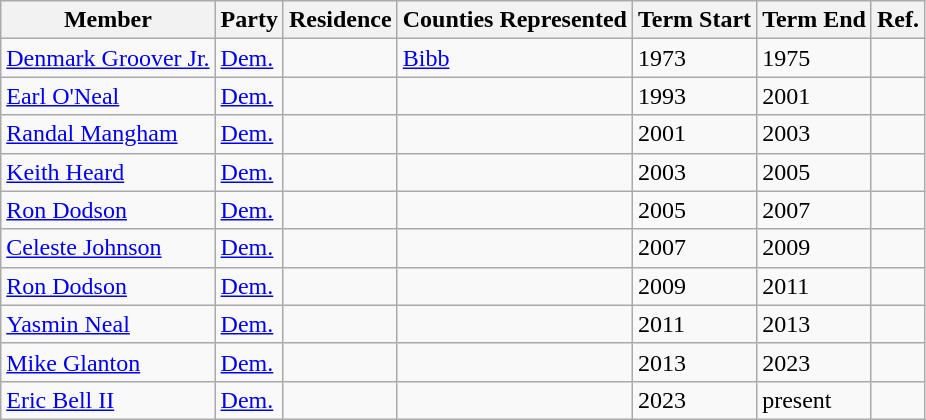<table class="wikitable">
<tr>
<th>Member</th>
<th>Party</th>
<th>Residence</th>
<th>Counties Represented</th>
<th>Term Start</th>
<th>Term End</th>
<th>Ref.</th>
</tr>
<tr>
<td><a href='#'>Denmark Groover Jr.</a></td>
<td><a href='#'>Dem.</a></td>
<td></td>
<td><a href='#'>Bibb</a></td>
<td>1973</td>
<td>1975</td>
<td></td>
</tr>
<tr>
<td><a href='#'>Earl O'Neal</a></td>
<td><a href='#'>Dem.</a></td>
<td></td>
<td></td>
<td>1993</td>
<td>2001</td>
<td></td>
</tr>
<tr>
<td><a href='#'>Randal Mangham</a></td>
<td><a href='#'>Dem.</a></td>
<td></td>
<td></td>
<td>2001</td>
<td>2003</td>
<td></td>
</tr>
<tr>
<td><a href='#'>Keith Heard</a></td>
<td><a href='#'>Dem.</a></td>
<td></td>
<td></td>
<td>2003</td>
<td>2005</td>
<td></td>
</tr>
<tr>
<td><a href='#'>Ron Dodson</a></td>
<td><a href='#'>Dem.</a></td>
<td></td>
<td></td>
<td>2005</td>
<td>2007</td>
<td></td>
</tr>
<tr>
<td><a href='#'>Celeste Johnson</a></td>
<td><a href='#'>Dem.</a></td>
<td></td>
<td></td>
<td>2007</td>
<td>2009</td>
<td></td>
</tr>
<tr>
<td><a href='#'>Ron Dodson</a></td>
<td><a href='#'>Dem.</a></td>
<td></td>
<td></td>
<td>2009</td>
<td>2011</td>
<td></td>
</tr>
<tr>
<td><a href='#'>Yasmin Neal</a></td>
<td><a href='#'>Dem.</a></td>
<td></td>
<td></td>
<td>2011</td>
<td>2013</td>
<td></td>
</tr>
<tr>
<td><a href='#'>Mike Glanton</a></td>
<td><a href='#'>Dem.</a></td>
<td></td>
<td></td>
<td>2013</td>
<td>2023</td>
<td></td>
</tr>
<tr>
<td><a href='#'>Eric Bell II</a></td>
<td><a href='#'>Dem.</a></td>
<td></td>
<td></td>
<td>2023</td>
<td>present</td>
<td></td>
</tr>
</table>
